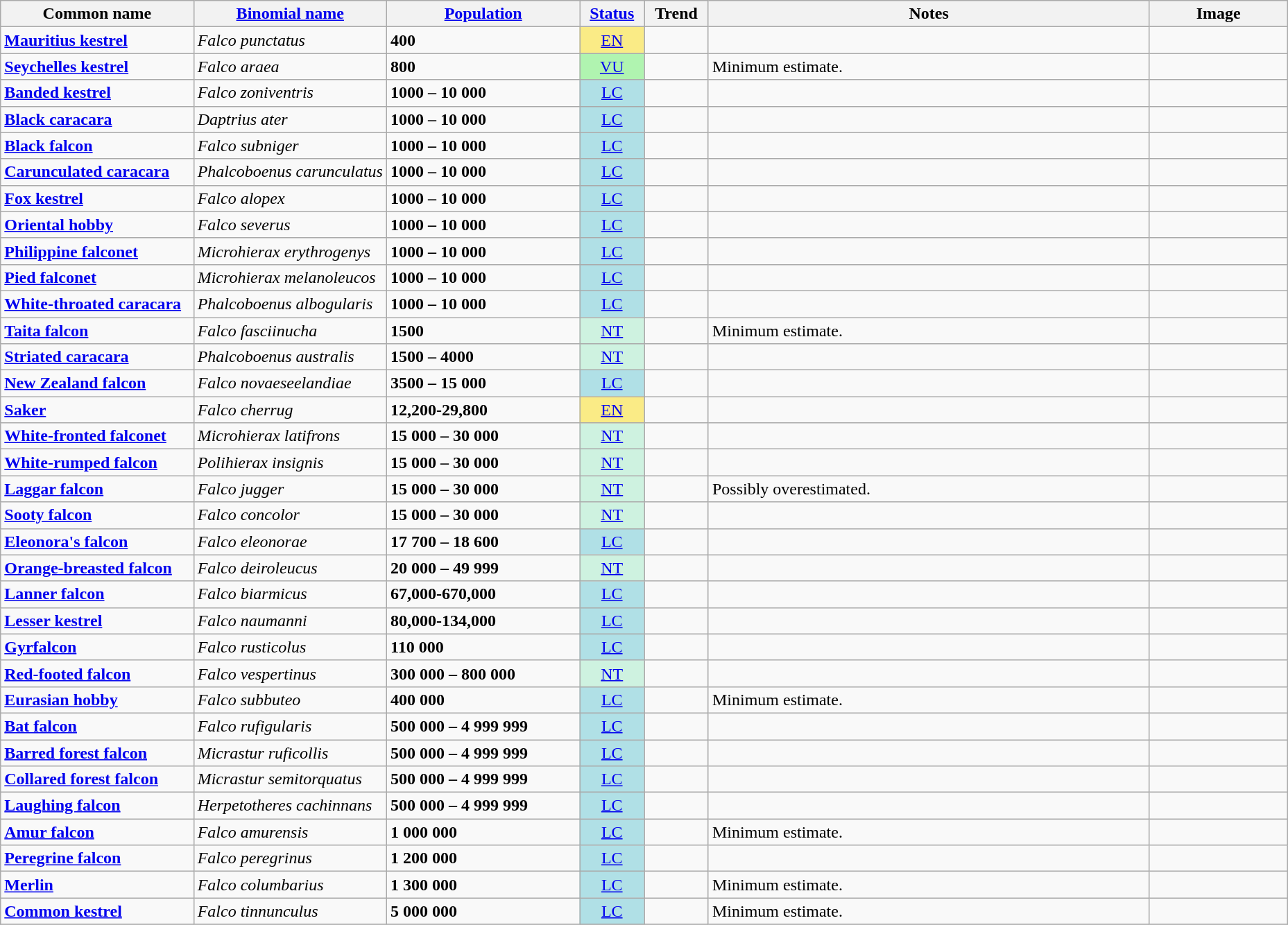<table class="wikitable sortable">
<tr>
<th width="15%">Common name</th>
<th width="15%"><a href='#'>Binomial name</a></th>
<th data-sort-type="number"  width="15%"><a href='#'>Population</a></th>
<th width="5%"><a href='#'>Status</a></th>
<th width="5%">Trend</th>
<th class="unsortable">Notes</th>
<th class="unsortable">Image</th>
</tr>
<tr>
<td><strong><a href='#'>Mauritius kestrel</a></strong></td>
<td><em>Falco punctatus</em></td>
<td><strong>400</strong></td>
<td align=center style="background: #FAEB86"><a href='#'>EN</a></td>
<td align=center></td>
<td></td>
<td></td>
</tr>
<tr>
<td><strong><a href='#'>Seychelles kestrel</a></strong></td>
<td><em>Falco araea</em></td>
<td><strong>800</strong></td>
<td align=center style="background: #b0f4b0"><a href='#'>VU</a></td>
<td align=center></td>
<td>Minimum estimate.</td>
<td></td>
</tr>
<tr>
<td><strong><a href='#'>Banded kestrel</a></strong></td>
<td><em>Falco zoniventris</em></td>
<td><strong>1000 – 10 000</strong></td>
<td align=center style="background: #B0E0E6"><a href='#'>LC</a></td>
<td align=center></td>
<td></td>
<td></td>
</tr>
<tr>
<td><strong><a href='#'>Black caracara</a></strong></td>
<td><em>Daptrius ater</em></td>
<td><strong>1000 – 10 000</strong></td>
<td align=center style="background: #B0E0E6"><a href='#'>LC</a></td>
<td align=center></td>
<td></td>
<td></td>
</tr>
<tr>
<td><strong><a href='#'>Black falcon</a></strong></td>
<td><em>Falco subniger</em></td>
<td><strong>1000 – 10 000</strong></td>
<td align=center style="background: #B0E0E6"><a href='#'>LC</a></td>
<td align=center></td>
<td></td>
<td></td>
</tr>
<tr>
<td><strong><a href='#'>Carunculated caracara</a></strong></td>
<td><em>Phalcoboenus carunculatus</em></td>
<td><strong>1000 – 10 000</strong></td>
<td align=center style="background: #B0E0E6"><a href='#'>LC</a></td>
<td align=center></td>
<td></td>
<td></td>
</tr>
<tr>
<td><strong><a href='#'>Fox kestrel</a></strong></td>
<td><em>Falco alopex</em></td>
<td><strong>1000 – 10 000</strong></td>
<td align=center style="background: #B0E0E6"><a href='#'>LC</a></td>
<td align=center></td>
<td></td>
<td></td>
</tr>
<tr>
<td><strong><a href='#'>Oriental hobby</a></strong></td>
<td><em>Falco severus</em></td>
<td><strong>1000 – 10 000</strong></td>
<td align=center style="background: #B0E0E6"><a href='#'>LC</a></td>
<td align=center></td>
<td></td>
<td></td>
</tr>
<tr>
<td><strong><a href='#'>Philippine falconet</a></strong></td>
<td><em>Microhierax erythrogenys</em></td>
<td><strong>1000 – 10 000</strong></td>
<td align=center style="background: #B0E0E6"><a href='#'>LC</a></td>
<td align=center></td>
<td></td>
<td></td>
</tr>
<tr>
<td><strong><a href='#'>Pied falconet</a></strong></td>
<td><em>Microhierax melanoleucos</em></td>
<td><strong>1000 – 10 000</strong></td>
<td align=center style="background: #B0E0E6"><a href='#'>LC</a></td>
<td align=center></td>
<td></td>
<td></td>
</tr>
<tr>
<td><strong><a href='#'>White-throated caracara</a></strong></td>
<td><em>Phalcoboenus albogularis</em></td>
<td><strong>1000 – 10 000</strong></td>
<td align=center style="background: #B0E0E6"><a href='#'>LC</a></td>
<td align=center></td>
<td></td>
<td></td>
</tr>
<tr>
<td><strong><a href='#'>Taita falcon</a></strong></td>
<td><em>Falco fasciinucha</em></td>
<td><strong>1500</strong></td>
<td align="center" style="background: #CEF2E0"><a href='#'>NT</a></td>
<td align=center></td>
<td>Minimum estimate.</td>
<td></td>
</tr>
<tr>
<td><strong><a href='#'>Striated caracara</a></strong></td>
<td><em>Phalcoboenus australis</em></td>
<td><strong>1500 – 4000</strong></td>
<td align="center" style="background: #CEF2E0"><a href='#'>NT</a></td>
<td align=center></td>
<td></td>
<td></td>
</tr>
<tr>
<td><strong><a href='#'>New Zealand falcon</a></strong></td>
<td><em>Falco novaeseelandiae</em></td>
<td><strong>3500 – 15 000</strong></td>
<td align=center style="background: #B0E0E6"><a href='#'>LC</a></td>
<td align=center></td>
<td></td>
<td></td>
</tr>
<tr>
<td><strong><a href='#'>Saker</a></strong></td>
<td><em>Falco cherrug</em></td>
<td><strong>12,200-29,800</strong></td>
<td align=center style="background: #FAEB86"><a href='#'>EN</a></td>
<td align=center></td>
<td></td>
<td></td>
</tr>
<tr>
<td><strong><a href='#'>White-fronted falconet</a></strong></td>
<td><em>Microhierax latifrons</em></td>
<td><strong>15 000 – 30 000</strong></td>
<td align="center" style="background: #CEF2E0"><a href='#'>NT</a></td>
<td align=center></td>
<td></td>
<td></td>
</tr>
<tr>
<td><strong><a href='#'>White-rumped falcon</a></strong></td>
<td><em>Polihierax insignis</em></td>
<td><strong>15 000 – 30 000</strong></td>
<td align="center" style="background: #CEF2E0"><a href='#'>NT</a></td>
<td align=center></td>
<td></td>
<td></td>
</tr>
<tr>
<td><strong><a href='#'>Laggar falcon</a></strong></td>
<td><em>Falco jugger</em></td>
<td><strong>15 000 – 30 000</strong></td>
<td align="center" style="background: #CEF2E0"><a href='#'>NT</a></td>
<td align=center></td>
<td>Possibly overestimated.</td>
<td></td>
</tr>
<tr>
<td><strong><a href='#'>Sooty falcon</a></strong></td>
<td><em>Falco concolor</em></td>
<td><strong>15 000 – 30 000</strong></td>
<td align="center" style="background: #CEF2E0"><a href='#'>NT</a></td>
<td align=center></td>
<td></td>
<td></td>
</tr>
<tr>
<td><strong><a href='#'>Eleonora's falcon</a></strong></td>
<td><em>Falco eleonorae</em></td>
<td><strong>17 700 – 18 600</strong></td>
<td align=center style="background: #B0E0E6"><a href='#'>LC</a></td>
<td align=center></td>
<td></td>
<td></td>
</tr>
<tr>
<td><strong><a href='#'>Orange-breasted falcon</a></strong></td>
<td><em>Falco deiroleucus</em></td>
<td><strong>20 000 – 49 999</strong></td>
<td align="center" style="background: #CEF2E0"><a href='#'>NT</a></td>
<td align=center></td>
<td></td>
<td></td>
</tr>
<tr>
<td><strong><a href='#'>Lanner falcon</a></strong></td>
<td><em>Falco biarmicus</em></td>
<td><strong>67,000-670,000</strong></td>
<td align=center style="background: #B0E0E6"><a href='#'>LC</a></td>
<td align=center></td>
<td></td>
<td></td>
</tr>
<tr>
<td><strong><a href='#'>Lesser kestrel</a></strong></td>
<td><em>Falco naumanni</em></td>
<td><strong>80,000-134,000</strong></td>
<td align=center style="background: #B0E0E6"><a href='#'>LC</a></td>
<td align=center></td>
<td></td>
<td></td>
</tr>
<tr>
<td><strong><a href='#'>Gyrfalcon</a></strong></td>
<td><em>Falco rusticolus</em></td>
<td><strong>110 000</strong></td>
<td align=center style="background: #B0E0E6"><a href='#'>LC</a></td>
<td align=center></td>
<td></td>
<td></td>
</tr>
<tr>
<td><strong><a href='#'>Red-footed falcon</a></strong></td>
<td><em>Falco vespertinus</em></td>
<td><strong>300 000 – 800 000</strong></td>
<td align="center" style="background: #CEF2E0"><a href='#'>NT</a></td>
<td align=center></td>
<td></td>
<td></td>
</tr>
<tr>
<td><strong><a href='#'>Eurasian hobby</a></strong></td>
<td><em>Falco subbuteo</em></td>
<td><strong>400 000</strong></td>
<td align=center style="background: #B0E0E6"><a href='#'>LC</a></td>
<td align=center></td>
<td>Minimum estimate.</td>
<td></td>
</tr>
<tr>
<td><strong><a href='#'>Bat falcon</a></strong></td>
<td><em>Falco rufigularis</em></td>
<td><strong>500 000 – 4 999 999</strong></td>
<td align=center style="background: #B0E0E6"><a href='#'>LC</a></td>
<td align=center></td>
<td></td>
<td></td>
</tr>
<tr>
<td><strong><a href='#'>Barred forest falcon</a></strong></td>
<td><em>Micrastur ruficollis</em></td>
<td><strong>500 000 – 4 999 999</strong></td>
<td align=center style="background: #B0E0E6"><a href='#'>LC</a></td>
<td align=center></td>
<td></td>
<td></td>
</tr>
<tr>
<td><strong><a href='#'>Collared forest falcon</a></strong></td>
<td><em>Micrastur semitorquatus</em></td>
<td><strong>500 000 – 4 999 999</strong></td>
<td align=center style="background: #B0E0E6"><a href='#'>LC</a></td>
<td align=center></td>
<td></td>
<td></td>
</tr>
<tr>
<td><strong><a href='#'>Laughing falcon</a></strong></td>
<td><em>Herpetotheres cachinnans</em></td>
<td><strong>500 000 – 4 999 999</strong></td>
<td align=center style="background: #B0E0E6"><a href='#'>LC</a></td>
<td align=center></td>
<td></td>
<td></td>
</tr>
<tr>
<td><strong><a href='#'>Amur falcon</a></strong></td>
<td><em>Falco amurensis</em></td>
<td><strong>1 000 000</strong></td>
<td align=center style="background: #B0E0E6"><a href='#'>LC</a></td>
<td align=center></td>
<td>Minimum estimate.</td>
<td></td>
</tr>
<tr>
<td><strong><a href='#'>Peregrine falcon</a></strong></td>
<td><em>Falco peregrinus</em></td>
<td><strong>1 200 000</strong></td>
<td align=center style="background: #B0E0E6"><a href='#'>LC</a></td>
<td align=center></td>
<td></td>
<td></td>
</tr>
<tr>
<td><strong><a href='#'>Merlin</a></strong></td>
<td><em>Falco columbarius</em></td>
<td><strong>1 300 000</strong></td>
<td align=center style="background: #B0E0E6"><a href='#'>LC</a></td>
<td align=center></td>
<td>Minimum estimate.</td>
<td></td>
</tr>
<tr>
<td><strong><a href='#'>Common kestrel</a></strong></td>
<td><em>Falco tinnunculus</em></td>
<td><strong>5 000 000</strong></td>
<td align=center style="background: #B0E0E6"><a href='#'>LC</a></td>
<td align=center></td>
<td>Minimum estimate.</td>
<td></td>
</tr>
<tr>
</tr>
</table>
